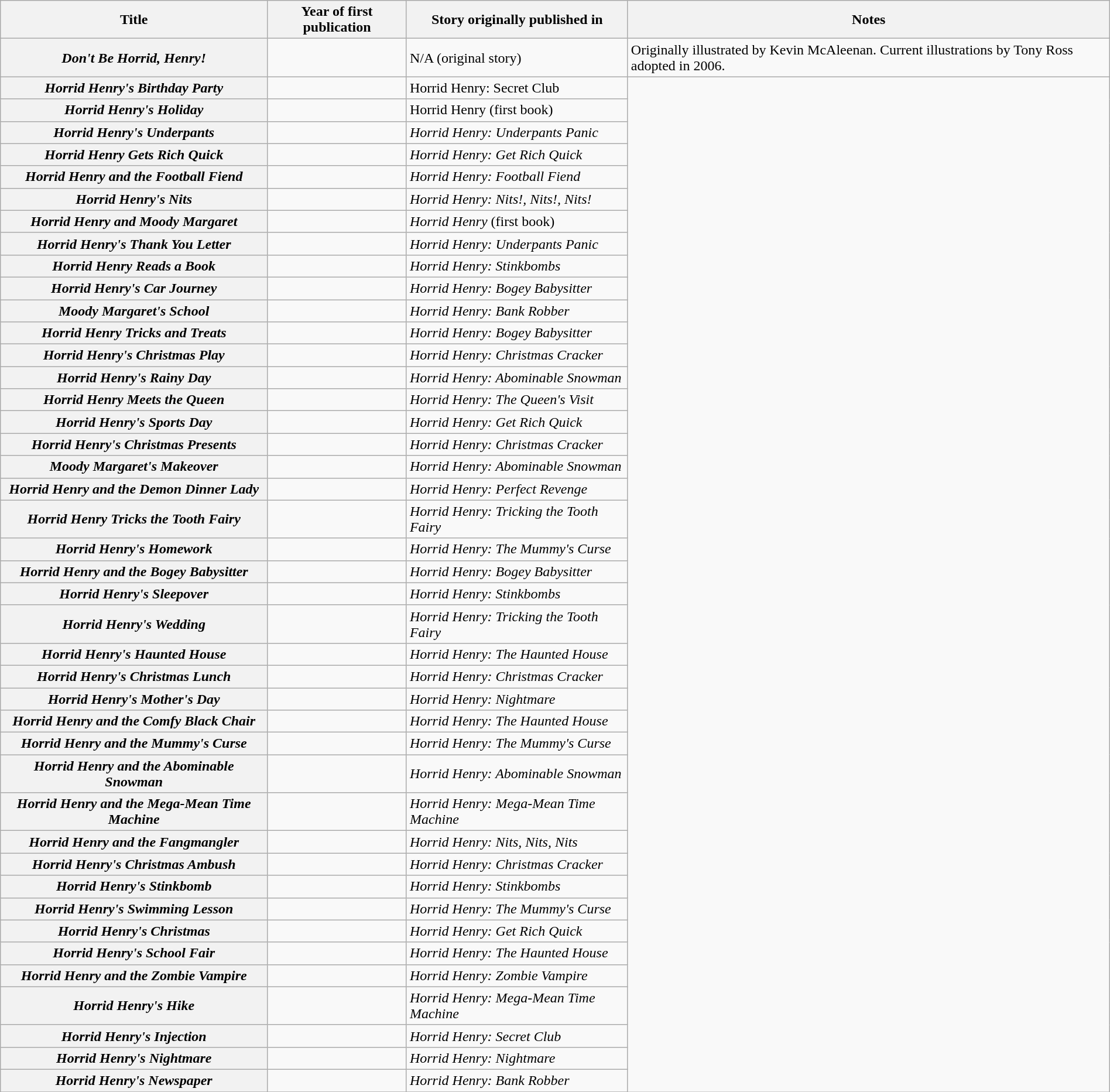<table class="wikitable plainrowheaders sortable" style="margin-right: 0;">
<tr>
<th scope="col">Title</th>
<th scope="col">Year of first publication</th>
<th scope="col">Story originally published in</th>
<th scope="col">Notes</th>
</tr>
<tr>
<th scope="row"><em>Don't Be Horrid, Henry!</em></th>
<td></td>
<td>N/A (original story)</td>
<td>Originally illustrated by Kevin McAleenan. Current illustrations by Tony Ross adopted in 2006.</td>
</tr>
<tr>
<th scope="row"><em>Horrid Henry's Birthday Party</em></th>
<td></td>
<td>Horrid Henry: Secret Club</td>
</tr>
<tr>
<th scope="row"><em>Horrid Henry's Holiday</em></th>
<td></td>
<td>Horrid Henry (first book)</td>
</tr>
<tr>
<th scope="row"><em>Horrid Henry's Underpants</em></th>
<td></td>
<td scope="row"><em>Horrid Henry: Underpants Panic</em></td>
</tr>
<tr>
<th scope="row"><em>Horrid Henry Gets Rich Quick</em></th>
<td></td>
<td><em>Horrid Henry: Get Rich Quick</em></td>
</tr>
<tr>
<th scope="row"><em>Horrid Henry and the Football Fiend</em></th>
<td></td>
<td><em>Horrid Henry: Football Fiend</em></td>
</tr>
<tr>
<th scope="row"><em>Horrid Henry's Nits</em></th>
<td></td>
<td><em>Horrid Henry: Nits!, Nits!, Nits!</em></td>
</tr>
<tr>
<th scope="row"><em>Horrid Henry and Moody Margaret</em></th>
<td></td>
<td><em>Horrid Henry</em> (first book)</td>
</tr>
<tr>
<th scope="row"><em>Horrid Henry's Thank You Letter</em></th>
<td></td>
<td><em>Horrid Henry: Underpants Panic</em></td>
</tr>
<tr>
<th scope="row"><em>Horrid Henry Reads a Book</em></th>
<td></td>
<td><em>Horrid Henry: Stinkbombs</em></td>
</tr>
<tr>
<th scope="row"><em>Horrid Henry's Car Journey</em></th>
<td></td>
<td><em>Horrid Henry: Bogey Babysitter</em></td>
</tr>
<tr>
<th scope="row"><em>Moody Margaret's School</em></th>
<td></td>
<td><em>Horrid Henry: Bank Robber</em></td>
</tr>
<tr>
<th scope="row"><em>Horrid Henry Tricks and Treats</em></th>
<td></td>
<td><em>Horrid Henry: Bogey Babysitter</em></td>
</tr>
<tr>
<th scope="row"><em>Horrid Henry's Christmas Play</em></th>
<td></td>
<td><em>Horrid Henry: Christmas Cracker</em></td>
</tr>
<tr>
<th scope="row"><em>Horrid Henry's Rainy Day</em></th>
<td></td>
<td><em>Horrid Henry: Abominable Snowman</em></td>
</tr>
<tr>
<th scope="row"><em>Horrid Henry Meets the Queen</em></th>
<td></td>
<td><em>Horrid Henry: The Queen's Visit</em></td>
</tr>
<tr>
<th scope="row"><em>Horrid Henry's Sports Day</em></th>
<td></td>
<td><em>Horrid Henry: Get Rich Quick</em></td>
</tr>
<tr>
<th scope="row"><em>Horrid Henry's Christmas Presents</em></th>
<td></td>
<td><em>Horrid Henry: Christmas Cracker</em></td>
</tr>
<tr>
<th scope="row"><em>Moody Margaret's Makeover</em></th>
<td></td>
<td><em>Horrid Henry: Abominable Snowman</em></td>
</tr>
<tr>
<th scope="row"><em>Horrid Henry and the Demon Dinner Lady</em></th>
<td></td>
<td><em>Horrid Henry: Perfect Revenge</em></td>
</tr>
<tr>
<th scope="row"><em>Horrid Henry Tricks the Tooth Fairy</em></th>
<td></td>
<td><em>Horrid Henry: Tricking the Tooth Fairy</em></td>
</tr>
<tr>
<th scope="row"><em>Horrid Henry's Homework</em></th>
<td></td>
<td><em>Horrid Henry: The Mummy's Curse</em></td>
</tr>
<tr>
<th scope="row"><em>Horrid Henry and the Bogey Babysitter</em></th>
<td></td>
<td><em>Horrid Henry: Bogey Babysitter</em></td>
</tr>
<tr>
<th scope="row"><em>Horrid Henry's Sleepover</em></th>
<td></td>
<td><em>Horrid Henry: Stinkbombs</em></td>
</tr>
<tr>
<th scope="row"><em>Horrid Henry's Wedding</em></th>
<td></td>
<td><em>Horrid Henry: Tricking the Tooth Fairy</em></td>
</tr>
<tr>
<th scope="row"><em>Horrid Henry's Haunted House</em></th>
<td></td>
<td><em>Horrid Henry: The Haunted House</em></td>
</tr>
<tr>
<th scope="row"><em>Horrid Henry's Christmas Lunch</em></th>
<td></td>
<td><em>Horrid Henry: Christmas Cracker</em></td>
</tr>
<tr>
<th scope="row"><em>Horrid Henry's Mother's Day</em></th>
<td></td>
<td><em>Horrid Henry: Nightmare</em></td>
</tr>
<tr>
<th scope="row"><em>Horrid Henry and the Comfy Black Chair</em></th>
<td></td>
<td><em>Horrid Henry: The Haunted House</em></td>
</tr>
<tr>
<th scope="row"><em>Horrid Henry and the Mummy's Curse</em></th>
<td></td>
<td><em>Horrid Henry: The Mummy's Curse</em></td>
</tr>
<tr>
<th scope="row"><em>Horrid Henry and the Abominable Snowman</em></th>
<td></td>
<td><em>Horrid Henry: Abominable Snowman</em></td>
</tr>
<tr>
<th scope="row"><em>Horrid Henry and the Mega-Mean Time Machine</em></th>
<td></td>
<td><em>Horrid Henry: Mega-Mean Time Machine</em></td>
</tr>
<tr>
<th scope="row"><em>Horrid Henry and the Fangmangler</em></th>
<td></td>
<td><em>Horrid Henry: Nits, Nits, Nits</em></td>
</tr>
<tr>
<th scope="row"><em>Horrid Henry's Christmas Ambush</em></th>
<td></td>
<td><em>Horrid Henry: Christmas Cracker</em></td>
</tr>
<tr>
<th scope="row"><em>Horrid Henry's Stinkbomb</em></th>
<td></td>
<td><em>Horrid Henry: Stinkbombs</em></td>
</tr>
<tr>
<th scope="row"><em>Horrid Henry's Swimming Lesson</em></th>
<td></td>
<td><em>Horrid Henry: The Mummy's Curse</em></td>
</tr>
<tr>
<th scope="row"><em>Horrid Henry's Christmas</em></th>
<td></td>
<td><em>Horrid Henry: Get Rich Quick</em></td>
</tr>
<tr>
<th scope="row"><em>Horrid Henry's School Fair</em></th>
<td></td>
<td><em>Horrid Henry: The Haunted House</em></td>
</tr>
<tr>
<th scope="row"><em>Horrid Henry and the Zombie Vampire</em></th>
<td></td>
<td><em>Horrid Henry: Zombie Vampire</em></td>
</tr>
<tr>
<th scope="row"><em>Horrid Henry's Hike</em></th>
<td></td>
<td><em>Horrid Henry: Mega-Mean Time Machine</em></td>
</tr>
<tr>
<th scope="row"><em>Horrid Henry's Injection</em></th>
<td></td>
<td><em>Horrid Henry: Secret Club</em></td>
</tr>
<tr>
<th scope="row"><em>Horrid Henry's Nightmare</em></th>
<td></td>
<td><em>Horrid Henry: Nightmare</em></td>
</tr>
<tr>
<th scope="row"><em>Horrid Henry's Newspaper</em></th>
<td></td>
<td><em>Horrid Henry: Bank Robber</em></td>
</tr>
<tr>
</tr>
</table>
